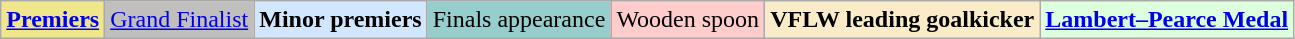<table class="wikitable">
<tr>
<td style=background:#F0E68C><strong><a href='#'>Premiers</a></strong></td>
<td style=background:#C0BFBD><a href='#'>Grand Finalist</a></td>
<td style=background:#D0E7FF><strong>Minor premiers</strong></td>
<td style=background:#96CDCD>Finals appearance</td>
<td style=background:#FFCCCC>Wooden spoon</td>
<td style=background:#FAECC8><strong>VFLW leading goalkicker</strong></td>
<td style=background:#DDFFDD><strong><a href='#'>Lambert–Pearce Medal</a></strong></td>
</tr>
</table>
